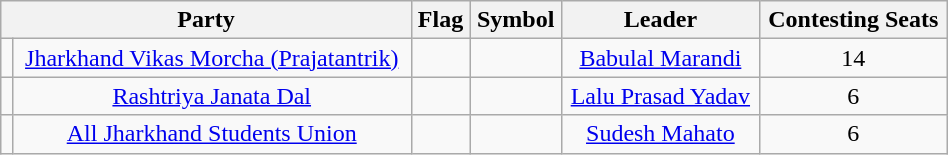<table class="wikitable " width="50%" style="text-align:center">
<tr>
<th colspan="2">Party</th>
<th>Flag</th>
<th>Symbol</th>
<th>Leader</th>
<th>Contesting Seats</th>
</tr>
<tr>
<td></td>
<td><a href='#'>Jharkhand Vikas Morcha (Prajatantrik)</a></td>
<td></td>
<td></td>
<td><a href='#'>Babulal Marandi</a></td>
<td>14</td>
</tr>
<tr>
<td></td>
<td><a href='#'>Rashtriya Janata Dal</a></td>
<td></td>
<td></td>
<td><a href='#'>Lalu Prasad Yadav</a></td>
<td>6</td>
</tr>
<tr>
<td></td>
<td><a href='#'>All Jharkhand Students Union</a></td>
<td></td>
<td></td>
<td><a href='#'>Sudesh Mahato</a></td>
<td>6</td>
</tr>
</table>
